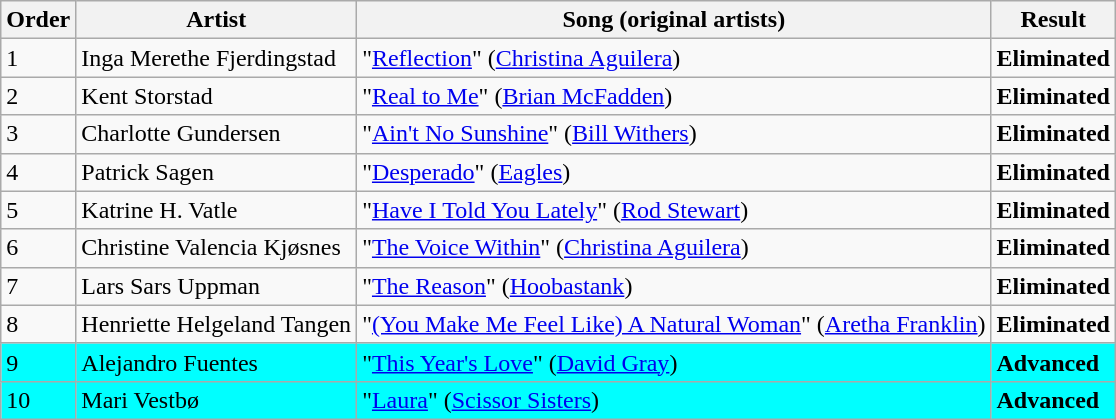<table class=wikitable>
<tr>
<th>Order</th>
<th>Artist</th>
<th>Song (original artists)</th>
<th>Result</th>
</tr>
<tr>
<td>1</td>
<td>Inga Merethe Fjerdingstad</td>
<td>"<a href='#'>Reflection</a>" (<a href='#'>Christina Aguilera</a>)</td>
<td><strong>Eliminated</strong></td>
</tr>
<tr>
<td>2</td>
<td>Kent Storstad</td>
<td>"<a href='#'>Real to Me</a>" (<a href='#'>Brian McFadden</a>)</td>
<td><strong>Eliminated</strong></td>
</tr>
<tr>
<td>3</td>
<td>Charlotte Gundersen</td>
<td>"<a href='#'>Ain't No Sunshine</a>" (<a href='#'>Bill Withers</a>)</td>
<td><strong>Eliminated</strong></td>
</tr>
<tr>
<td>4</td>
<td>Patrick Sagen</td>
<td>"<a href='#'>Desperado</a>" (<a href='#'>Eagles</a>)</td>
<td><strong>Eliminated</strong></td>
</tr>
<tr>
<td>5</td>
<td>Katrine H. Vatle</td>
<td>"<a href='#'>Have I Told You Lately</a>" (<a href='#'>Rod Stewart</a>)</td>
<td><strong>Eliminated</strong></td>
</tr>
<tr>
<td>6</td>
<td>Christine Valencia Kjøsnes</td>
<td>"<a href='#'>The Voice Within</a>" (<a href='#'>Christina Aguilera</a>)</td>
<td><strong>Eliminated</strong></td>
</tr>
<tr>
<td>7</td>
<td>Lars Sars Uppman</td>
<td>"<a href='#'>The Reason</a>" (<a href='#'>Hoobastank</a>)</td>
<td><strong>Eliminated</strong></td>
</tr>
<tr>
<td>8</td>
<td>Henriette Helgeland Tangen</td>
<td>"<a href='#'>(You Make Me Feel Like) A Natural Woman</a>" (<a href='#'>Aretha Franklin</a>)</td>
<td><strong>Eliminated</strong></td>
</tr>
<tr style="background:cyan;">
<td>9</td>
<td>Alejandro Fuentes</td>
<td>"<a href='#'>This Year's Love</a>" (<a href='#'>David Gray</a>)</td>
<td><strong>Advanced</strong></td>
</tr>
<tr style="background:cyan;">
<td>10</td>
<td>Mari Vestbø</td>
<td>"<a href='#'>Laura</a>" (<a href='#'>Scissor Sisters</a>)</td>
<td><strong>Advanced</strong></td>
</tr>
</table>
